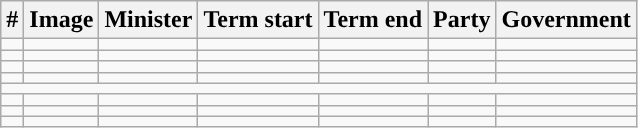<table class="wikitable align=centre">
<tr>
<th>#</th>
<th>Image</th>
<th>Minister</th>
<th>Term start</th>
<th>Term end</th>
<th>Party</th>
<th>Government</th>
</tr>
<tr>
<td style="width:1px; background: "></td>
<td></td>
<td></td>
<td></td>
<td></td>
<td></td>
<td></td>
</tr>
<tr>
<td style="width:1px; background: "></td>
<td></td>
<td></td>
<td></td>
<td></td>
<td></td>
<td></td>
</tr>
<tr>
<td style="width:1px; background: "></td>
<td></td>
<td></td>
<td></td>
<td></td>
<td></td>
<td></td>
</tr>
<tr>
<td style="width:1px; background: "></td>
<td></td>
<td></td>
<td></td>
<td></td>
<td></td>
<td></td>
</tr>
<tr>
<td colspan="7"></td>
</tr>
<tr>
<td style="width:1px; background: "></td>
<td></td>
<td></td>
<td></td>
<td></td>
<td></td>
<td></td>
</tr>
<tr>
<td style="width:1px; background: "></td>
<td></td>
<td></td>
<td></td>
<td></td>
<td></td>
<td></td>
</tr>
<tr>
<td style="width:1px; background: "></td>
<td></td>
<td></td>
<td></td>
<td></td>
<td></td>
<td></td>
</tr>
</table>
